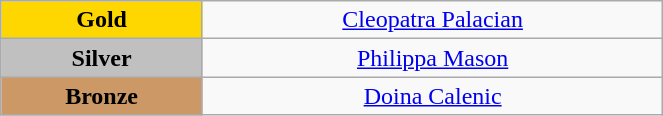<table class="wikitable" style="text-align:center; " width="35%">
<tr>
<td bgcolor="gold"><strong>Gold</strong></td>
<td><a href='#'>Cleopatra Palacian</a><br>  <small><em></em></small></td>
</tr>
<tr>
<td bgcolor="silver"><strong>Silver</strong></td>
<td><a href='#'>Philippa Mason</a><br>  <small><em></em></small></td>
</tr>
<tr>
<td bgcolor="CC9966"><strong>Bronze</strong></td>
<td><a href='#'>Doina Calenic</a><br>  <small><em></em></small></td>
</tr>
</table>
